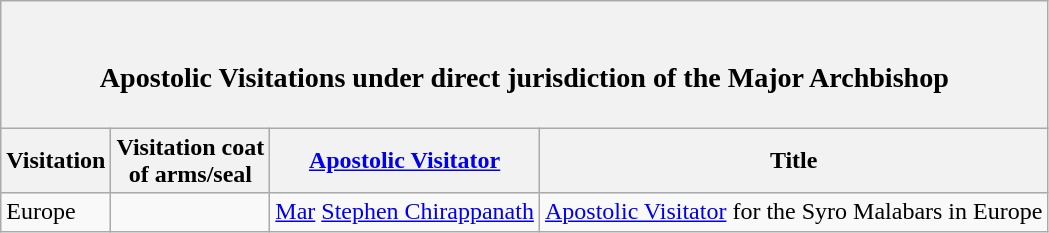<table class="wikitable sortable">
<tr>
<th colspan="4"><br><h3>Apostolic Visitations under direct jurisdiction of the Major Archbishop</h3></th>
</tr>
<tr>
<th>Visitation</th>
<th>Visitation coat<br>of arms/seal</th>
<th><a href='#'>Apostolic Visitator</a></th>
<th>Title</th>
</tr>
<tr>
<td>Europe</td>
<td></td>
<td><a href='#'>Mar</a> <a href='#'>Stephen Chirappanath</a></td>
<td><a href='#'>Apostolic Visitator</a> for the Syro Malabars in Europe</td>
</tr>
</table>
